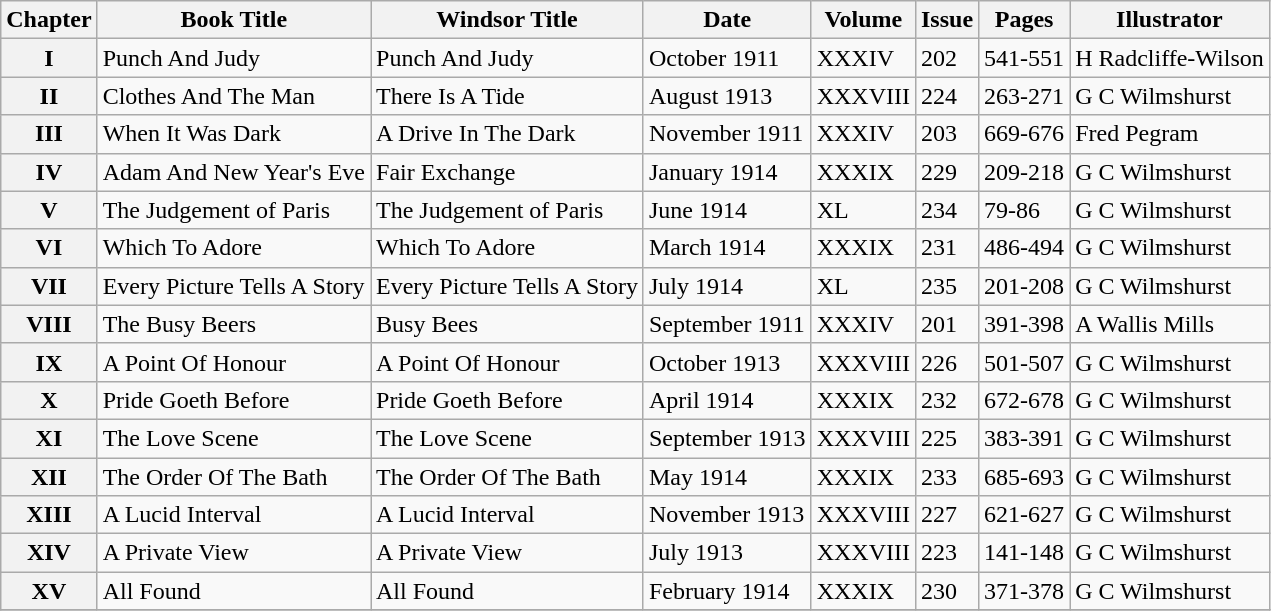<table class="wikitable plainrowheaders sortable" style="margin-right: 0;">
<tr>
<th scope="col">Chapter</th>
<th scope="col">Book Title</th>
<th scope="col">Windsor Title</th>
<th scope="col">Date</th>
<th scope="col">Volume</th>
<th scope="col">Issue</th>
<th scope="col">Pages</th>
<th scope="col">Illustrator</th>
</tr>
<tr>
<th scope="row">I</th>
<td>Punch And Judy</td>
<td>Punch And Judy</td>
<td>October 1911</td>
<td>XXXIV</td>
<td>202</td>
<td>541-551</td>
<td>H Radcliffe-Wilson</td>
</tr>
<tr>
<th scope="row">II</th>
<td>Clothes And The Man</td>
<td>There Is A Tide</td>
<td>August 1913</td>
<td>XXXVIII</td>
<td>224</td>
<td>263-271</td>
<td>G C Wilmshurst</td>
</tr>
<tr>
<th scope="row">III</th>
<td>When It Was Dark</td>
<td>A Drive In The Dark</td>
<td>November 1911</td>
<td>XXXIV</td>
<td>203</td>
<td>669-676</td>
<td>Fred Pegram</td>
</tr>
<tr>
<th scope="row">IV</th>
<td>Adam And New Year's Eve</td>
<td>Fair Exchange</td>
<td>January 1914</td>
<td>XXXIX</td>
<td>229</td>
<td>209-218</td>
<td>G C Wilmshurst</td>
</tr>
<tr>
<th scope="row">V</th>
<td>The Judgement of Paris</td>
<td>The Judgement of Paris</td>
<td>June 1914</td>
<td>XL</td>
<td>234</td>
<td>79-86</td>
<td>G C Wilmshurst</td>
</tr>
<tr>
<th scope="row">VI</th>
<td>Which To Adore</td>
<td>Which To Adore</td>
<td>March 1914</td>
<td>XXXIX</td>
<td>231</td>
<td>486-494</td>
<td>G C Wilmshurst</td>
</tr>
<tr>
<th scope="row">VII</th>
<td>Every Picture Tells A Story</td>
<td>Every Picture Tells A Story</td>
<td>July 1914</td>
<td>XL</td>
<td>235</td>
<td>201-208</td>
<td>G C Wilmshurst</td>
</tr>
<tr>
<th scope="row">VIII</th>
<td>The Busy Beers</td>
<td>Busy Bees</td>
<td>September 1911</td>
<td>XXXIV</td>
<td>201</td>
<td>391-398</td>
<td>A Wallis Mills</td>
</tr>
<tr>
<th scope="row">IX</th>
<td>A Point Of Honour</td>
<td>A Point Of Honour</td>
<td>October 1913</td>
<td>XXXVIII</td>
<td>226</td>
<td>501-507</td>
<td>G C Wilmshurst</td>
</tr>
<tr>
<th scope="row">X</th>
<td>Pride Goeth Before</td>
<td>Pride Goeth Before</td>
<td>April 1914</td>
<td>XXXIX</td>
<td>232</td>
<td>672-678</td>
<td>G C Wilmshurst</td>
</tr>
<tr>
<th scope="row">XI</th>
<td>The Love Scene</td>
<td>The Love Scene</td>
<td>September 1913</td>
<td>XXXVIII</td>
<td>225</td>
<td>383-391</td>
<td>G C Wilmshurst</td>
</tr>
<tr>
<th scope="row">XII</th>
<td>The Order Of The Bath</td>
<td>The Order Of The Bath</td>
<td>May 1914</td>
<td>XXXIX</td>
<td>233</td>
<td>685-693</td>
<td>G C Wilmshurst</td>
</tr>
<tr>
<th scope="row">XIII</th>
<td>A Lucid Interval</td>
<td>A Lucid Interval</td>
<td>November 1913</td>
<td>XXXVIII</td>
<td>227</td>
<td>621-627</td>
<td>G C Wilmshurst</td>
</tr>
<tr>
<th scope="row">XIV</th>
<td>A Private View</td>
<td>A Private View</td>
<td>July 1913</td>
<td>XXXVIII</td>
<td>223</td>
<td>141-148</td>
<td>G C Wilmshurst</td>
</tr>
<tr>
<th scope="row">XV</th>
<td>All Found</td>
<td>All Found</td>
<td>February 1914</td>
<td>XXXIX</td>
<td>230</td>
<td>371-378</td>
<td>G C Wilmshurst</td>
</tr>
<tr>
</tr>
</table>
